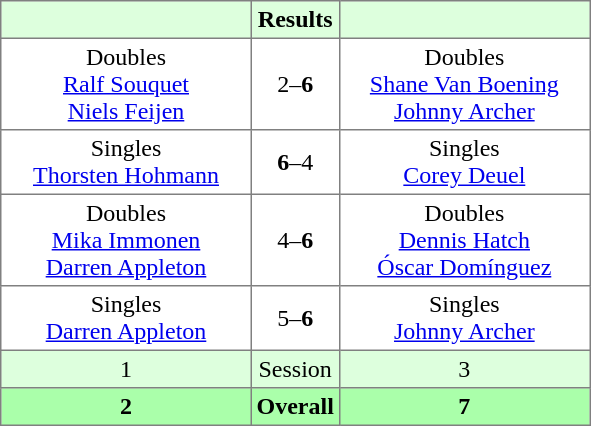<table border="1" cellpadding="3" style="border-collapse: collapse;">
<tr bgcolor="#ddffdd">
<th width="160"></th>
<th>Results</th>
<th width="160"></th>
</tr>
<tr>
<td align="center">Doubles<br><a href='#'>Ralf Souquet</a><br><a href='#'>Niels Feijen</a></td>
<td align="center">2–<strong>6</strong></td>
<td align="center">Doubles<br><a href='#'>Shane Van Boening</a><br><a href='#'>Johnny Archer</a></td>
</tr>
<tr>
<td align="center">Singles<br><a href='#'>Thorsten Hohmann</a></td>
<td align="center"><strong>6</strong>–4</td>
<td align="center">Singles<br><a href='#'>Corey Deuel</a></td>
</tr>
<tr>
<td align="center">Doubles<br><a href='#'>Mika Immonen</a><br><a href='#'>Darren Appleton</a></td>
<td align="center">4–<strong>6</strong></td>
<td align="center">Doubles<br><a href='#'>Dennis Hatch</a><br><a href='#'>Óscar Domínguez</a></td>
</tr>
<tr>
<td align="center">Singles<br><a href='#'>Darren Appleton</a></td>
<td align="center">5–<strong>6</strong></td>
<td align="center">Singles<br><a href='#'>Johnny Archer</a></td>
</tr>
<tr bgcolor="#ddffdd">
<td align="center">1</td>
<td align="center">Session</td>
<td align="center">3</td>
</tr>
<tr bgcolor="#aaffaa">
<th align="center">2</th>
<th align="center">Overall</th>
<th align="center">7</th>
</tr>
</table>
